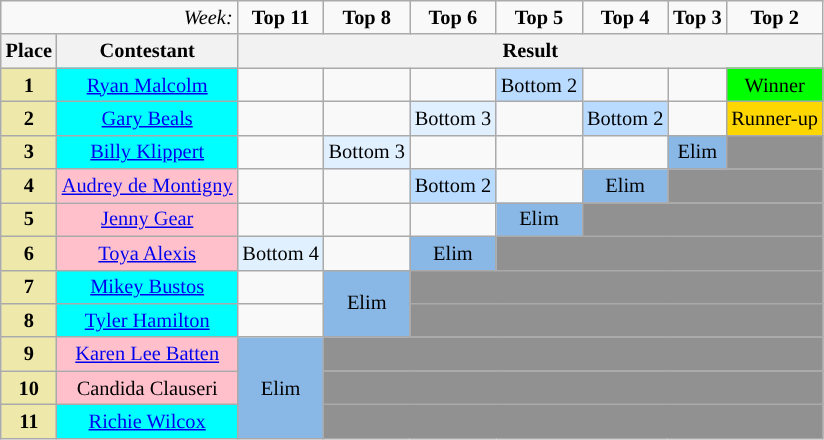<table class="wikitable" style="text-align:center; font-size:85%">
<tr>
<td colspan="2" align="right"><em>Week:</em></td>
<td align="center"><strong>Top 11</strong></td>
<td align="center"><strong>Top 8</strong></td>
<td align="center"><strong>Top 6</strong></td>
<td align="center"><strong>Top 5</strong></td>
<td align="center"><strong>Top 4</strong></td>
<td align="center"><strong>Top 3</strong></td>
<td align="center"><strong>Top 2</strong></td>
</tr>
<tr>
<th>Place</th>
<th>Contestant</th>
<th colspan="9" align="center">Result</th>
</tr>
<tr>
<td align="center" bgcolor="palegoldenrod"><strong>1</strong></td>
<td bgcolor="cyan"><a href='#'>Ryan Malcolm</a></td>
<td></td>
<td></td>
<td></td>
<td bgcolor="B8DBFF">Bottom 2</td>
<td></td>
<td></td>
<td bgcolor="lime">Winner</td>
</tr>
<tr>
<td align="center" bgcolor="palegoldenrod"><strong>2</strong></td>
<td bgcolor="cyan"><a href='#'>Gary Beals</a></td>
<td></td>
<td></td>
<td bgcolor="E0F0FF">Bottom 3</td>
<td></td>
<td bgcolor="B8DBFF">Bottom 2</td>
<td></td>
<td bgcolor="gold">Runner-up</td>
</tr>
<tr>
<td align="center" bgcolor="palegoldenrod"><strong>3</strong></td>
<td bgcolor="cyan"><a href='#'>Billy Klippert</a></td>
<td></td>
<td bgcolor="E0F0FF">Bottom 3</td>
<td></td>
<td></td>
<td></td>
<td bgcolor="8AB8E6" align="center">Elim</td>
<td bgcolor="919191" colspan="1"></td>
</tr>
<tr>
<td align="center" bgcolor="palegoldenrod"><strong>4</strong></td>
<td bgcolor="pink"><a href='#'>Audrey de Montigny</a></td>
<td></td>
<td></td>
<td bgcolor="B8DBFF">Bottom 2</td>
<td></td>
<td bgcolor="8AB8E6" align="center">Elim</td>
<td bgcolor="919191" colspan="2"></td>
</tr>
<tr>
<td align="center" bgcolor="palegoldenrod"><strong>5</strong></td>
<td bgcolor="pink"><a href='#'>Jenny Gear</a></td>
<td></td>
<td></td>
<td></td>
<td bgcolor="8AB8E6" align="center">Elim</td>
<td bgcolor="919191" colspan="3"></td>
</tr>
<tr>
<td align="center" bgcolor="palegoldenrod"><strong>6</strong></td>
<td bgcolor="pink"><a href='#'>Toya Alexis</a></td>
<td bgcolor="E0F0FF">Bottom 4</td>
<td></td>
<td bgcolor="8AB8E6" align="center">Elim</td>
<td bgcolor="919191" colspan="4"></td>
</tr>
<tr>
<td align="center" bgcolor="palegoldenrod"><strong>7</strong></td>
<td bgcolor="cyan"><a href='#'>Mikey Bustos</a></td>
<td></td>
<td bgcolor="8AB8E6" align="center" rowspan="2">Elim</td>
<td bgcolor="919191" colspan="5"></td>
</tr>
<tr>
<td align="center" bgcolor="palegoldenrod"><strong>8</strong></td>
<td bgcolor="cyan"><a href='#'>Tyler Hamilton</a></td>
<td></td>
<td bgcolor="919191" colspan="5"></td>
</tr>
<tr>
<td align="center" bgcolor="palegoldenrod"><strong>9</strong></td>
<td bgcolor="pink"><a href='#'>Karen Lee Batten</a></td>
<td bgcolor="8AB8E6" align="center" rowspan="3">Elim</td>
<td bgcolor="919191" colspan="6"></td>
</tr>
<tr>
<td align="center" bgcolor="palegoldenrod"><strong>10</strong></td>
<td bgcolor="pink">Candida Clauseri</td>
<td bgcolor="919191" colspan="6"></td>
</tr>
<tr>
<td align="center" bgcolor="palegoldenrod"><strong>11</strong></td>
<td bgcolor="cyan"><a href='#'>Richie Wilcox</a></td>
<td bgcolor="919191" colspan="6"></td>
</tr>
</table>
